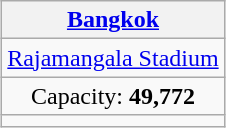<table class="wikitable" style="text-align:center;margin:1em auto;">
<tr>
<th colspan="1"><a href='#'>Bangkok</a></th>
</tr>
<tr>
<td><a href='#'>Rajamangala Stadium</a></td>
</tr>
<tr>
<td>Capacity: <strong>49,772</strong></td>
</tr>
<tr>
<td></td>
</tr>
</table>
